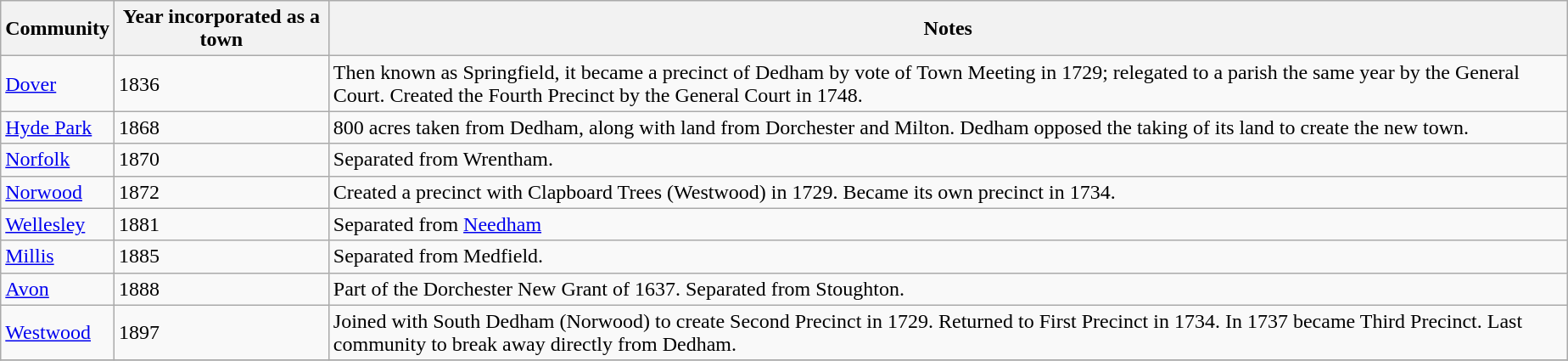<table class="wikitable" style="margin-left: 1em; ">
<tr>
<th>Community</th>
<th>Year incorporated as a town</th>
<th>Notes</th>
</tr>
<tr>
<td><a href='#'>Dover</a></td>
<td>1836</td>
<td>Then known as Springfield, it became a precinct of Dedham by vote of Town Meeting in 1729; relegated to a parish the same year by the General Court. Created the Fourth Precinct by the General Court in 1748.</td>
</tr>
<tr>
<td><a href='#'>Hyde Park</a></td>
<td>1868</td>
<td>800 acres taken from Dedham, along with land from Dorchester and Milton. Dedham opposed the taking of its land to create the new town.</td>
</tr>
<tr>
<td><a href='#'>Norfolk</a></td>
<td>1870</td>
<td>Separated from Wrentham.</td>
</tr>
<tr>
<td><a href='#'>Norwood</a></td>
<td>1872</td>
<td>Created a precinct with Clapboard Trees (Westwood) in 1729. Became its own precinct in 1734.</td>
</tr>
<tr>
<td><a href='#'>Wellesley</a></td>
<td>1881</td>
<td>Separated from <a href='#'>Needham</a></td>
</tr>
<tr>
<td><a href='#'>Millis</a></td>
<td>1885</td>
<td>Separated from Medfield.</td>
</tr>
<tr>
<td><a href='#'>Avon</a></td>
<td>1888</td>
<td>Part of the Dorchester New Grant of 1637. Separated from Stoughton.</td>
</tr>
<tr>
<td><a href='#'>Westwood</a></td>
<td>1897</td>
<td>Joined with South Dedham (Norwood) to create Second Precinct in 1729. Returned to First Precinct in 1734. In 1737 became Third Precinct. Last community to break away directly from Dedham.</td>
</tr>
<tr>
</tr>
</table>
